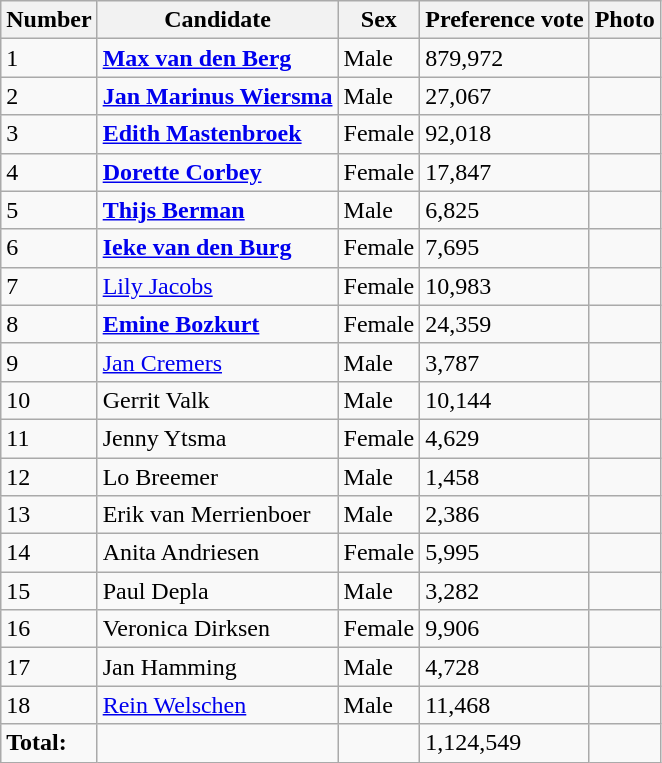<table class="wikitable vatop">
<tr>
<th>Number</th>
<th>Candidate</th>
<th>Sex</th>
<th>Preference vote</th>
<th>Photo</th>
</tr>
<tr>
<td>1</td>
<td><strong><a href='#'>Max van den Berg</a></strong></td>
<td>Male</td>
<td>879,972</td>
<td></td>
</tr>
<tr>
<td>2</td>
<td><strong><a href='#'>Jan Marinus Wiersma</a></strong></td>
<td>Male</td>
<td>27,067</td>
<td></td>
</tr>
<tr>
<td>3</td>
<td><strong><a href='#'>Edith Mastenbroek</a></strong></td>
<td>Female</td>
<td>92,018</td>
<td></td>
</tr>
<tr>
<td>4</td>
<td><strong><a href='#'>Dorette Corbey</a></strong></td>
<td>Female</td>
<td>17,847</td>
<td></td>
</tr>
<tr>
<td>5</td>
<td><strong><a href='#'>Thijs Berman</a></strong></td>
<td>Male</td>
<td>6,825</td>
<td></td>
</tr>
<tr>
<td>6</td>
<td><strong><a href='#'>Ieke van den Burg</a></strong></td>
<td>Female</td>
<td>7,695</td>
<td></td>
</tr>
<tr>
<td>7</td>
<td><a href='#'>Lily Jacobs</a></td>
<td>Female</td>
<td>10,983</td>
<td></td>
</tr>
<tr>
<td>8</td>
<td><strong><a href='#'>Emine Bozkurt</a></strong></td>
<td>Female</td>
<td>24,359</td>
<td></td>
</tr>
<tr>
<td>9</td>
<td><a href='#'>Jan Cremers</a></td>
<td>Male</td>
<td>3,787</td>
<td></td>
</tr>
<tr>
<td>10</td>
<td>Gerrit Valk</td>
<td>Male</td>
<td>10,144</td>
<td></td>
</tr>
<tr>
<td>11</td>
<td>Jenny Ytsma</td>
<td>Female</td>
<td>4,629</td>
<td></td>
</tr>
<tr>
<td>12</td>
<td>Lo Breemer</td>
<td>Male</td>
<td>1,458</td>
<td></td>
</tr>
<tr>
<td>13</td>
<td>Erik van Merrienboer</td>
<td>Male</td>
<td>2,386</td>
<td></td>
</tr>
<tr>
<td>14</td>
<td>Anita Andriesen</td>
<td>Female</td>
<td>5,995</td>
<td></td>
</tr>
<tr>
<td>15</td>
<td>Paul Depla</td>
<td>Male</td>
<td>3,282</td>
<td></td>
</tr>
<tr>
<td>16</td>
<td>Veronica Dirksen</td>
<td>Female</td>
<td>9,906</td>
<td></td>
</tr>
<tr>
<td>17</td>
<td>Jan Hamming</td>
<td>Male</td>
<td>4,728</td>
<td></td>
</tr>
<tr>
<td>18</td>
<td><a href='#'>Rein Welschen</a></td>
<td>Male</td>
<td>11,468</td>
<td></td>
</tr>
<tr>
<td><strong>Total:</strong></td>
<td></td>
<td></td>
<td>1,124,549</td>
<td></td>
</tr>
</table>
